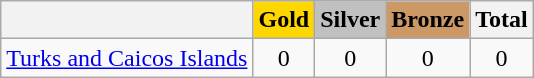<table class="wikitable">
<tr>
<th></th>
<th style="background-color:gold">Gold</th>
<th style="background-color:silver">Silver</th>
<th style="background-color:#CC9966">Bronze</th>
<th>Total</th>
</tr>
<tr align="center">
<td> <a href='#'>Turks and Caicos Islands</a></td>
<td>0</td>
<td>0</td>
<td>0</td>
<td>0</td>
</tr>
</table>
